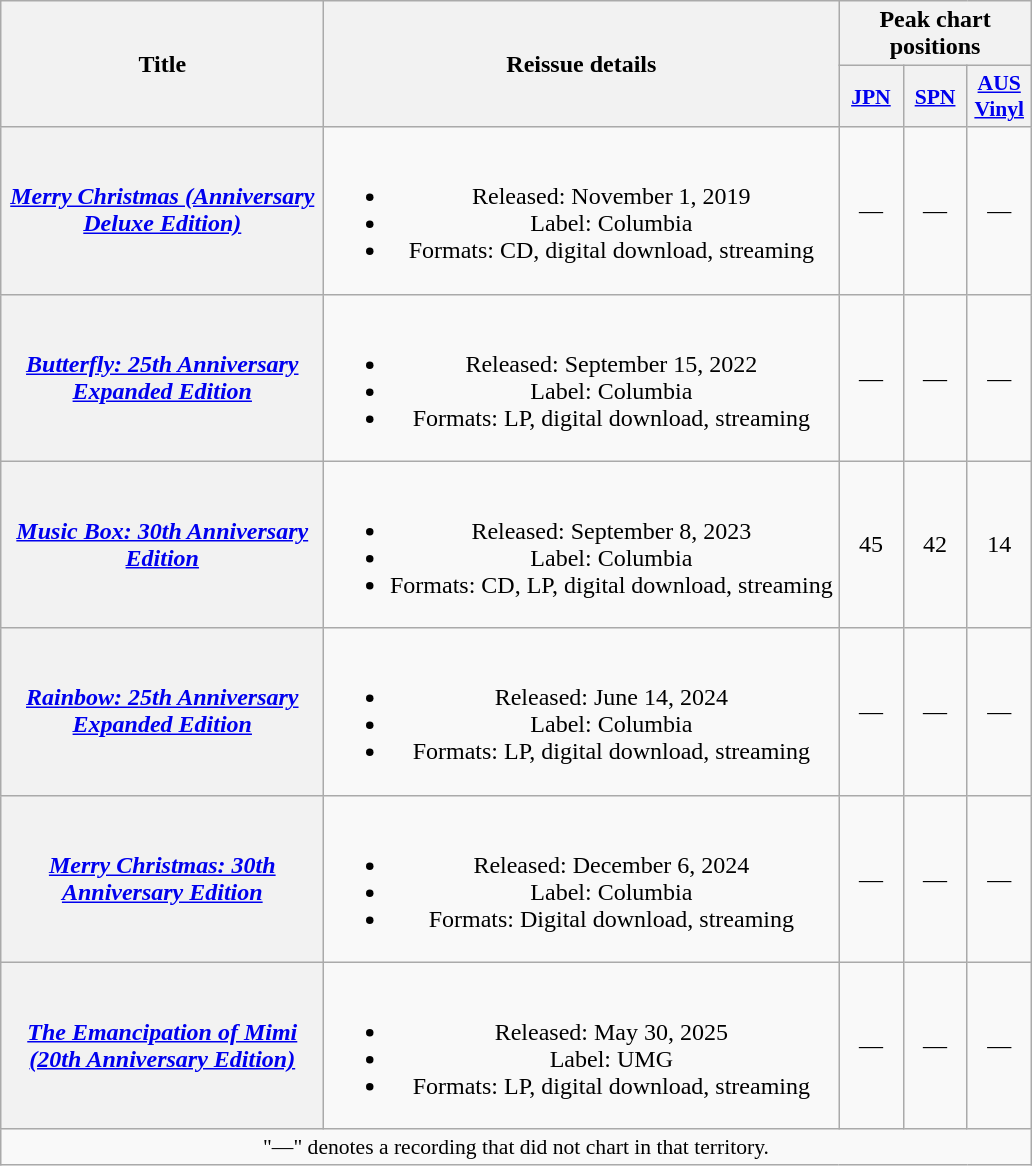<table class="wikitable plainrowheaders" style="text-align:center;">
<tr>
<th scope="col" rowspan="2" style="width:13em;">Title</th>
<th scope="col" rowspan="2" style="width:21em;">Reissue details</th>
<th scope="col" colspan="3">Peak chart positions</th>
</tr>
<tr>
<th scope="col" style="width:2.5em;font-size:90%;"><a href='#'>JPN</a><br></th>
<th scope="col" style="width:2.5em;font-size:90%;"><a href='#'>SPN</a><br></th>
<th scope="col" style="width:2.5em;font-size:90%;"><a href='#'>AUS<br>Vinyl</a><br></th>
</tr>
<tr>
<th scope="row"><em><a href='#'>Merry Christmas (Anniversary Deluxe Edition)</a></em></th>
<td><br><ul><li>Released: November 1, 2019</li><li>Label: Columbia</li><li>Formats: CD, digital download, streaming</li></ul></td>
<td>—</td>
<td>—</td>
<td>—</td>
</tr>
<tr>
<th scope="row"><em><a href='#'>Butterfly: 25th Anniversary Expanded Edition</a></em></th>
<td><br><ul><li>Released: September 15, 2022</li><li>Label: Columbia</li><li>Formats: LP, digital download, streaming</li></ul></td>
<td>—</td>
<td>—</td>
<td>—</td>
</tr>
<tr>
<th scope="row"><em><a href='#'>Music Box: 30th Anniversary Edition</a></em></th>
<td><br><ul><li>Released: September 8, 2023</li><li>Label: Columbia</li><li>Formats: CD, LP, digital download, streaming</li></ul></td>
<td>45</td>
<td>42</td>
<td>14</td>
</tr>
<tr>
<th scope="row"><em><a href='#'>Rainbow: 25th Anniversary Expanded Edition</a></em></th>
<td><br><ul><li>Released: June 14, 2024</li><li>Label: Columbia</li><li>Formats: LP, digital download, streaming</li></ul></td>
<td>—</td>
<td>—</td>
<td>—</td>
</tr>
<tr>
<th scope="row"><em><a href='#'>Merry Christmas: 30th Anniversary Edition</a></em></th>
<td><br><ul><li>Released: December 6, 2024</li><li>Label: Columbia</li><li>Formats: Digital download, streaming</li></ul></td>
<td>—</td>
<td>—</td>
<td>—</td>
</tr>
<tr>
<th scope="row"><em><a href='#'>The Emancipation of Mimi (20th Anniversary Edition)</a></em></th>
<td><br><ul><li>Released: May 30, 2025</li><li>Label: UMG</li><li>Formats: LP, digital download, streaming</li></ul></td>
<td>—</td>
<td>—</td>
<td>—</td>
</tr>
<tr>
<td colspan="5" style="font-size:90%">"—" denotes a recording that did not chart in that territory.</td>
</tr>
</table>
